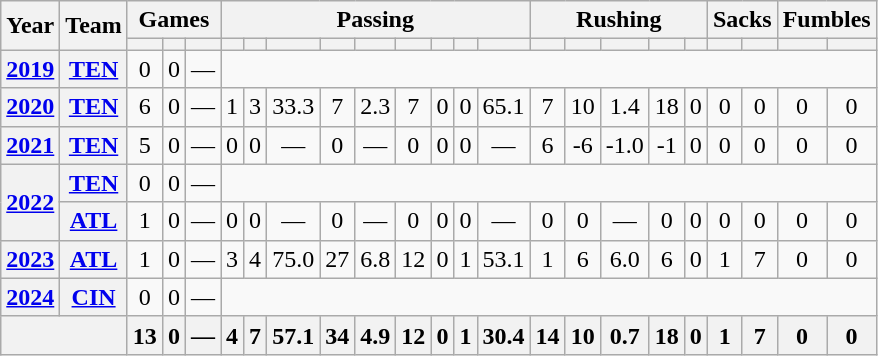<table class="wikitable" style="text-align:center;">
<tr>
<th rowspan="2">Year</th>
<th rowspan="2">Team</th>
<th colspan="3">Games</th>
<th colspan="9">Passing</th>
<th colspan="5">Rushing</th>
<th colspan="2">Sacks</th>
<th colspan="2">Fumbles</th>
</tr>
<tr>
<th></th>
<th></th>
<th></th>
<th></th>
<th></th>
<th></th>
<th></th>
<th></th>
<th></th>
<th></th>
<th></th>
<th></th>
<th></th>
<th></th>
<th></th>
<th></th>
<th></th>
<th></th>
<th></th>
<th></th>
<th></th>
</tr>
<tr>
<th><a href='#'>2019</a></th>
<th><a href='#'>TEN</a></th>
<td>0</td>
<td>0</td>
<td>—</td>
<td colspan="18"></td>
</tr>
<tr>
<th><a href='#'>2020</a></th>
<th><a href='#'>TEN</a></th>
<td>6</td>
<td>0</td>
<td>—</td>
<td>1</td>
<td>3</td>
<td>33.3</td>
<td>7</td>
<td>2.3</td>
<td>7</td>
<td>0</td>
<td>0</td>
<td>65.1</td>
<td>7</td>
<td>10</td>
<td>1.4</td>
<td>18</td>
<td>0</td>
<td>0</td>
<td>0</td>
<td>0</td>
<td>0</td>
</tr>
<tr>
<th><a href='#'>2021</a></th>
<th><a href='#'>TEN</a></th>
<td>5</td>
<td>0</td>
<td>—</td>
<td>0</td>
<td>0</td>
<td>—</td>
<td>0</td>
<td>—</td>
<td>0</td>
<td>0</td>
<td>0</td>
<td>—</td>
<td>6</td>
<td>-6</td>
<td>-1.0</td>
<td>-1</td>
<td>0</td>
<td>0</td>
<td>0</td>
<td>0</td>
<td>0</td>
</tr>
<tr>
<th rowspan="2"><a href='#'>2022</a></th>
<th><a href='#'>TEN</a></th>
<td>0</td>
<td>0</td>
<td>—</td>
<td colspan="18"></td>
</tr>
<tr>
<th><a href='#'>ATL</a></th>
<td>1</td>
<td>0</td>
<td>—</td>
<td>0</td>
<td>0</td>
<td>—</td>
<td>0</td>
<td>—</td>
<td>0</td>
<td>0</td>
<td>0</td>
<td>—</td>
<td>0</td>
<td>0</td>
<td>—</td>
<td>0</td>
<td>0</td>
<td>0</td>
<td>0</td>
<td>0</td>
<td>0</td>
</tr>
<tr>
<th><a href='#'>2023</a></th>
<th><a href='#'>ATL</a></th>
<td>1</td>
<td>0</td>
<td>—</td>
<td>3</td>
<td>4</td>
<td>75.0</td>
<td>27</td>
<td>6.8</td>
<td>12</td>
<td>0</td>
<td>1</td>
<td>53.1</td>
<td>1</td>
<td>6</td>
<td>6.0</td>
<td>6</td>
<td>0</td>
<td>1</td>
<td>7</td>
<td>0</td>
<td>0</td>
</tr>
<tr>
<th><a href='#'>2024</a></th>
<th><a href='#'>CIN</a></th>
<td>0</td>
<td>0</td>
<td>—</td>
<td colspan="18"></td>
</tr>
<tr>
<th colspan="2"></th>
<th>13</th>
<th>0</th>
<th>—</th>
<th>4</th>
<th>7</th>
<th>57.1</th>
<th>34</th>
<th>4.9</th>
<th>12</th>
<th>0</th>
<th>1</th>
<th>30.4</th>
<th>14</th>
<th>10</th>
<th>0.7</th>
<th>18</th>
<th>0</th>
<th>1</th>
<th>7</th>
<th>0</th>
<th>0</th>
</tr>
</table>
